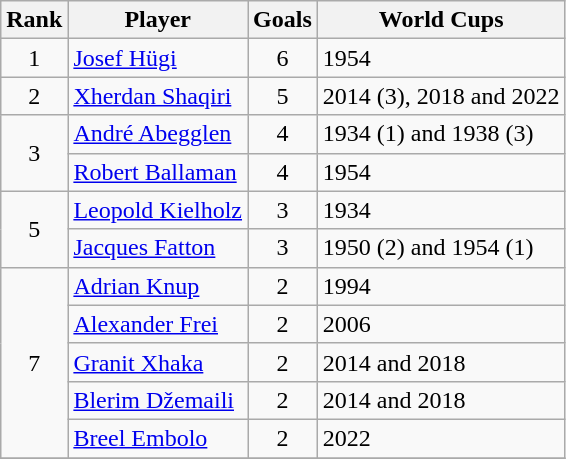<table class="wikitable" style="text-align: left;">
<tr>
<th>Rank</th>
<th>Player</th>
<th>Goals</th>
<th>World Cups</th>
</tr>
<tr>
<td align=center>1</td>
<td><a href='#'>Josef Hügi</a></td>
<td align=center>6</td>
<td>1954</td>
</tr>
<tr>
<td align=center>2</td>
<td><a href='#'>Xherdan Shaqiri</a></td>
<td align=center>5</td>
<td>2014 (3), 2018 and 2022</td>
</tr>
<tr>
<td rowspan=2 align=center>3</td>
<td><a href='#'>André Abegglen</a></td>
<td align=center>4</td>
<td>1934 (1) and 1938 (3)</td>
</tr>
<tr>
<td><a href='#'>Robert Ballaman</a></td>
<td align=center>4</td>
<td>1954</td>
</tr>
<tr>
<td rowspan=2 align=center>5</td>
<td><a href='#'>Leopold Kielholz</a></td>
<td align=center>3</td>
<td>1934</td>
</tr>
<tr>
<td><a href='#'>Jacques Fatton</a></td>
<td align=center>3</td>
<td>1950 (2) and 1954 (1)</td>
</tr>
<tr>
<td rowspan=5 align=center>7</td>
<td><a href='#'>Adrian Knup</a></td>
<td align=center>2</td>
<td>1994</td>
</tr>
<tr>
<td><a href='#'>Alexander Frei</a></td>
<td align=center>2</td>
<td>2006</td>
</tr>
<tr>
<td><a href='#'>Granit Xhaka</a></td>
<td align=center>2</td>
<td>2014 and 2018</td>
</tr>
<tr>
<td><a href='#'>Blerim Džemaili</a></td>
<td align=center>2</td>
<td>2014 and 2018</td>
</tr>
<tr>
<td><a href='#'>Breel Embolo</a></td>
<td align=center>2</td>
<td>2022</td>
</tr>
<tr>
</tr>
</table>
